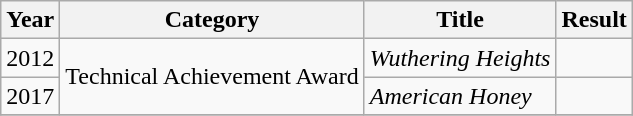<table class="wikitable">
<tr>
<th>Year</th>
<th>Category</th>
<th>Title</th>
<th>Result</th>
</tr>
<tr>
<td>2012</td>
<td rowspan="2">Technical Achievement Award</td>
<td><em>Wuthering Heights</em></td>
<td></td>
</tr>
<tr>
<td>2017</td>
<td><em>American Honey</em></td>
<td></td>
</tr>
<tr>
</tr>
</table>
